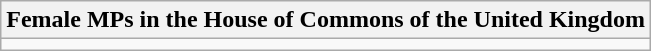<table class="wikitable">
<tr>
<th>Female MPs in the House of Commons of the United Kingdom</th>
</tr>
<tr>
<td></td>
</tr>
</table>
